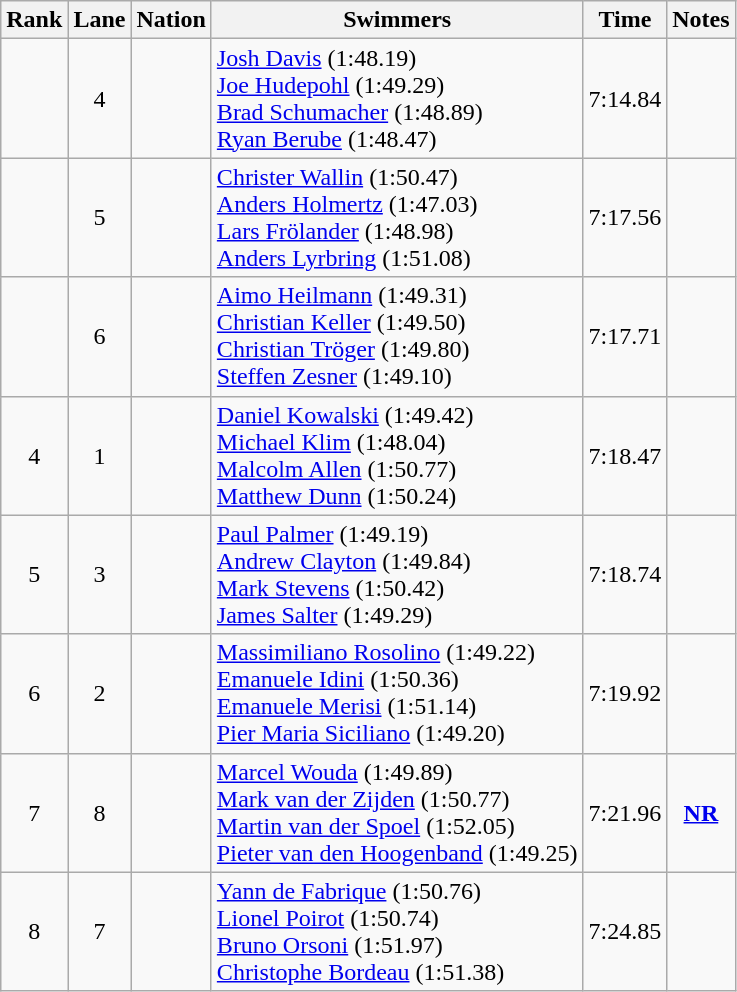<table class="wikitable sortable" style="text-align:center">
<tr>
<th>Rank</th>
<th>Lane</th>
<th>Nation</th>
<th>Swimmers</th>
<th>Time</th>
<th>Notes</th>
</tr>
<tr>
<td></td>
<td>4</td>
<td align=left></td>
<td align=left><a href='#'>Josh Davis</a> (1:48.19)<br><a href='#'>Joe Hudepohl</a> (1:49.29)<br><a href='#'>Brad Schumacher</a> (1:48.89)<br><a href='#'>Ryan Berube</a> (1:48.47)</td>
<td>7:14.84</td>
<td></td>
</tr>
<tr>
<td></td>
<td>5</td>
<td align=left></td>
<td align=left><a href='#'>Christer Wallin</a> (1:50.47)<br><a href='#'>Anders Holmertz</a> (1:47.03)<br><a href='#'>Lars Frölander</a> (1:48.98)<br><a href='#'>Anders Lyrbring</a> (1:51.08)</td>
<td>7:17.56</td>
<td></td>
</tr>
<tr>
<td></td>
<td>6</td>
<td align=left></td>
<td align=left><a href='#'>Aimo Heilmann</a> (1:49.31)<br><a href='#'>Christian Keller</a> (1:49.50)<br><a href='#'>Christian Tröger</a> (1:49.80)<br><a href='#'>Steffen Zesner</a> (1:49.10)</td>
<td>7:17.71</td>
<td></td>
</tr>
<tr>
<td>4</td>
<td>1</td>
<td align=left></td>
<td align=left><a href='#'>Daniel Kowalski</a> (1:49.42)<br><a href='#'>Michael Klim</a> (1:48.04)<br><a href='#'>Malcolm Allen</a> (1:50.77)<br><a href='#'>Matthew Dunn</a> (1:50.24)</td>
<td>7:18.47</td>
<td></td>
</tr>
<tr>
<td>5</td>
<td>3</td>
<td align=left></td>
<td align=left><a href='#'>Paul Palmer</a> (1:49.19)<br><a href='#'>Andrew Clayton</a> (1:49.84)<br><a href='#'>Mark Stevens</a> (1:50.42)<br><a href='#'>James Salter</a> (1:49.29)</td>
<td>7:18.74</td>
<td></td>
</tr>
<tr>
<td>6</td>
<td>2</td>
<td align=left></td>
<td align=left><a href='#'>Massimiliano Rosolino</a> (1:49.22)<br><a href='#'>Emanuele Idini</a> (1:50.36)<br><a href='#'>Emanuele Merisi</a> (1:51.14)<br><a href='#'>Pier Maria Siciliano</a> (1:49.20)</td>
<td>7:19.92</td>
<td></td>
</tr>
<tr>
<td>7</td>
<td>8</td>
<td align=left></td>
<td align=left><a href='#'>Marcel Wouda</a> (1:49.89)<br><a href='#'>Mark van der Zijden</a> (1:50.77)<br><a href='#'>Martin van der Spoel</a> (1:52.05)<br><a href='#'>Pieter van den Hoogenband</a> (1:49.25)</td>
<td>7:21.96</td>
<td><strong><a href='#'>NR</a></strong></td>
</tr>
<tr>
<td>8</td>
<td>7</td>
<td align=left></td>
<td align=left><a href='#'>Yann de Fabrique</a> (1:50.76)<br><a href='#'>Lionel Poirot</a> (1:50.74)<br><a href='#'>Bruno Orsoni</a> (1:51.97)<br><a href='#'>Christophe Bordeau</a> (1:51.38)</td>
<td>7:24.85</td>
<td></td>
</tr>
</table>
